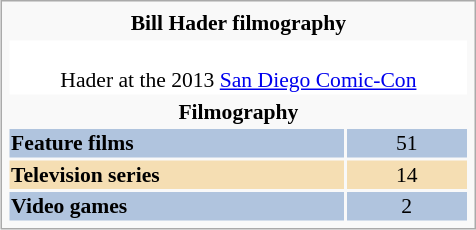<table class="infobox" style="width: 22em; text-align: left; font-size: 90%; vertical-align: middle; background-color: #white;">
<tr>
<th colspan="2" style="text-align:center;">Bill Hader filmography</th>
</tr>
<tr style="background:white;">
<td colspan="3" style="text-align:center;"> <br> Hader at the 2013 <a href='#'>San Diego Comic-Con</a></td>
</tr>
<tr>
<th colspan="2" style="text-align:center;">Filmography</th>
</tr>
<tr>
<th style="background:#B0C4DE;">Feature films</th>
<td colspan="2" style="background:#b0c4de; text-align:center; width:50px;">51</td>
</tr>
<tr>
<th style="background:wheat;">Television series</th>
<td colspan="2" style="background:wheat; text-align:center; width:50px;">14</td>
</tr>
<tr>
<th style="background:#B0C4DE;">Video games</th>
<td colspan="2" style="background:#b0c4de; text-align:center; width:50px;">2</td>
</tr>
</table>
